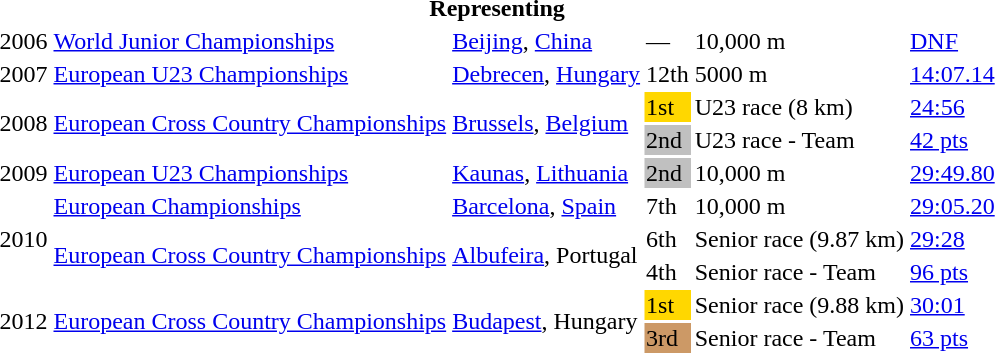<table>
<tr>
<th colspan="6">Representing </th>
</tr>
<tr>
<td>2006</td>
<td><a href='#'>World Junior Championships</a></td>
<td><a href='#'>Beijing</a>, <a href='#'>China</a></td>
<td>—</td>
<td>10,000 m</td>
<td><a href='#'>DNF</a></td>
</tr>
<tr>
<td>2007</td>
<td><a href='#'>European U23 Championships</a></td>
<td><a href='#'>Debrecen</a>, <a href='#'>Hungary</a></td>
<td>12th</td>
<td>5000 m</td>
<td><a href='#'>14:07.14</a></td>
</tr>
<tr>
<td rowspan=2>2008</td>
<td rowspan=2><a href='#'>European Cross Country Championships</a></td>
<td rowspan=2><a href='#'>Brussels</a>, <a href='#'>Belgium</a></td>
<td bgcolor="gold">1st</td>
<td>U23 race (8 km)</td>
<td><a href='#'>24:56</a></td>
</tr>
<tr>
<td bgcolor=silver>2nd</td>
<td>U23 race - Team</td>
<td><a href='#'>42 pts</a></td>
</tr>
<tr>
<td>2009</td>
<td><a href='#'>European U23 Championships</a></td>
<td><a href='#'>Kaunas</a>, <a href='#'>Lithuania</a></td>
<td bgcolor="silver">2nd</td>
<td>10,000 m</td>
<td><a href='#'>29:49.80</a></td>
</tr>
<tr>
<td rowspan=3>2010</td>
<td><a href='#'>European Championships</a></td>
<td><a href='#'>Barcelona</a>, <a href='#'>Spain</a></td>
<td>7th</td>
<td>10,000 m</td>
<td><a href='#'>29:05.20</a></td>
</tr>
<tr>
<td rowspan=2><a href='#'>European Cross Country Championships</a></td>
<td rowspan=2><a href='#'>Albufeira</a>, Portugal</td>
<td>6th</td>
<td>Senior race (9.87 km)</td>
<td><a href='#'>29:28</a></td>
</tr>
<tr>
<td>4th</td>
<td>Senior race - Team</td>
<td><a href='#'>96 pts</a></td>
</tr>
<tr>
<td rowspan=2>2012</td>
<td rowspan=2><a href='#'>European Cross Country Championships</a></td>
<td rowspan=2><a href='#'>Budapest</a>, Hungary</td>
<td bgcolor="gold">1st</td>
<td>Senior race (9.88 km)</td>
<td><a href='#'>30:01</a></td>
</tr>
<tr>
<td bgcolor="cc9966">3rd</td>
<td>Senior race - Team</td>
<td><a href='#'>63 pts</a></td>
</tr>
</table>
